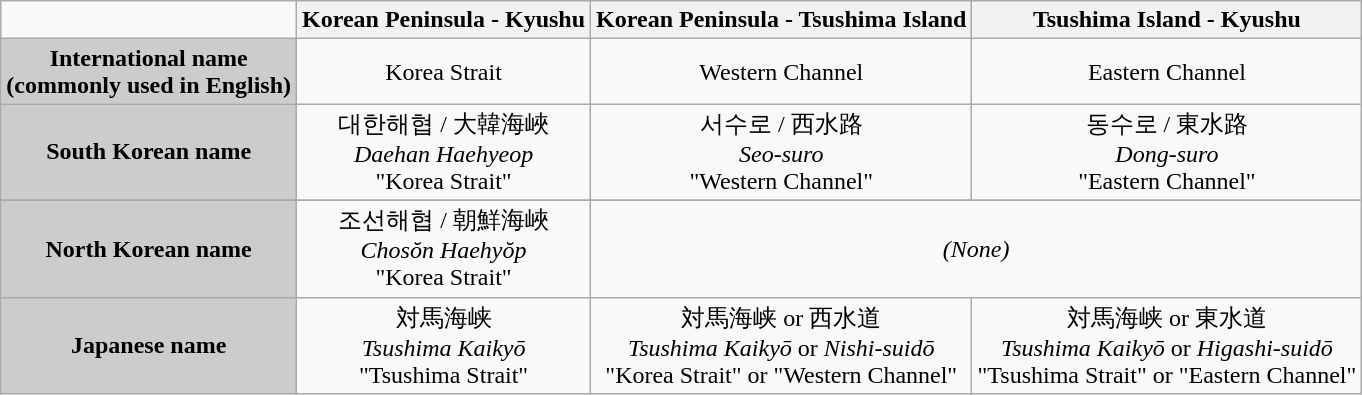<table class="wikitable">
<tr>
<td></td>
<th>Korean Peninsula - Kyushu</th>
<th>Korean Peninsula - Tsushima Island</th>
<th>Tsushima Island - Kyushu</th>
</tr>
<tr>
<th style="background-color:#cccccc;">International name<br>(commonly used in English)</th>
<td style="text-align: center;">Korea Strait</td>
<td style="text-align: center;">Western Channel</td>
<td style="text-align: center;">Eastern Channel</td>
</tr>
<tr>
<th style="background-color:#cccccc;">South Korean name</th>
<td style="text-align: center;">대한해협 / 大韓海峽<br><em>Daehan Haehyeop</em><br>"Korea Strait"</td>
<td style="text-align: center;">서수로 / 西水路<br><em>Seo-suro</em><br>"Western Channel"</td>
<td style="text-align: center;">동수로 / 東水路<br><em>Dong-suro</em><br>"Eastern Channel"</td>
</tr>
<tr>
</tr>
<tr>
<th style="background-color:#cccccc;">North Korean name</th>
<td style="text-align: center;">조선해협 / 朝鮮海峽<br><em>Chosŏn Haehyŏp</em><br>"Korea Strait"</td>
<td colspan="2" style="text-align: center;"><em>(None)</em></td>
</tr>
<tr>
<th style="background-color:#cccccc;">Japanese name</th>
<td style="text-align: center;">対馬海峡<br><em>Tsushima Kaikyō</em><br>"Tsushima Strait"</td>
<td style="text-align: center;">対馬海峡 or 西水道<br><em>Tsushima Kaikyō</em> or <em>Nishi-suidō</em><br>"Korea Strait" or "Western Channel"</td>
<td style="text-align: center;">対馬海峡 or 東水道<br><em>Tsushima Kaikyō</em> or <em>Higashi-suidō</em><br>"Tsushima Strait" or "Eastern Channel"</td>
</tr>
</table>
